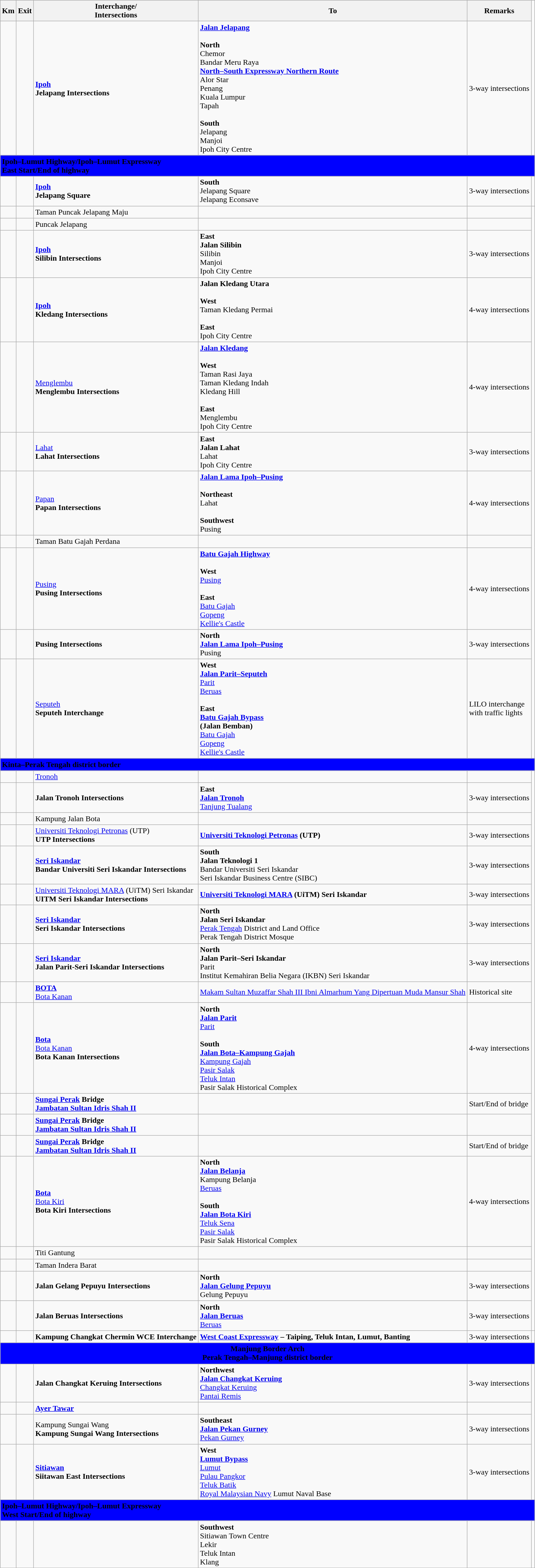<table class="wikitable">
<tr>
<th>Km</th>
<th>Exit</th>
<th>Interchange/<br>Intersections</th>
<th>To</th>
<th>Remarks</th>
</tr>
<tr>
<td></td>
<td></td>
<td><strong><a href='#'>Ipoh</a></strong><br><strong>Jelapang Intersections</strong></td>
<td> <strong><a href='#'>Jalan Jelapang</a></strong><br><br><strong>North</strong><br>Chemor<br>Bandar Meru Raya<br>  <strong><a href='#'>North–South Expressway Northern Route</a></strong><br>Alor Star<br>Penang<br>Kuala Lumpur<br>Tapah<br><br><strong>South</strong><br>Jelapang<br>Manjoi<br>Ipoh City Centre</td>
<td>3-way intersections</td>
</tr>
<tr>
<td style="width:600px" colspan="6" style="text-align:center" bgcolor="blue"><strong><span> Ipoh–Lumut Highway/Ipoh–Lumut Expressway<br>East Start/End of highway</span></strong></td>
</tr>
<tr>
<td></td>
<td></td>
<td><strong><a href='#'>Ipoh</a></strong><br><strong>Jelapang Square</strong></td>
<td><strong>South</strong><br>Jelapang Square<br>Jelapang Econsave</td>
<td>3-way intersections</td>
<td></td>
</tr>
<tr>
<td></td>
<td></td>
<td>Taman Puncak Jelapang Maju</td>
<td></td>
<td></td>
</tr>
<tr>
<td></td>
<td></td>
<td>Puncak Jelapang</td>
<td></td>
<td></td>
</tr>
<tr>
<td></td>
<td></td>
<td><strong><a href='#'>Ipoh</a></strong><br><strong>Silibin Intersections</strong></td>
<td><strong>East</strong><br><strong>Jalan Silibin</strong><br>Silibin<br>Manjoi<br>Ipoh City Centre</td>
<td>3-way intersections</td>
</tr>
<tr>
<td></td>
<td></td>
<td><strong><a href='#'>Ipoh</a></strong><br><strong>Kledang Intersections</strong></td>
<td><strong>Jalan Kledang Utara</strong><br><br><strong>West</strong><br>Taman Kledang Permai<br><br><strong>East</strong><br>Ipoh City Centre</td>
<td>4-way intersections</td>
</tr>
<tr>
<td></td>
<td></td>
<td><a href='#'>Menglembu</a><br><strong>Menglembu Intersections</strong></td>
<td> <strong><a href='#'>Jalan Kledang</a></strong><br><br><strong>West</strong><br>Taman Rasi Jaya<br>Taman Kledang Indah<br>Kledang Hill<br><br><strong>East</strong><br>Menglembu<br>Ipoh City Centre</td>
<td>4-way intersections</td>
</tr>
<tr>
<td></td>
<td></td>
<td><a href='#'>Lahat</a><br><strong>Lahat Intersections</strong></td>
<td><strong>East</strong><br><strong>Jalan Lahat</strong><br>Lahat<br>Ipoh City Centre</td>
<td>3-way intersections</td>
</tr>
<tr>
<td></td>
<td></td>
<td><a href='#'>Papan</a><br><strong>Papan Intersections</strong></td>
<td> <strong><a href='#'>Jalan Lama Ipoh–Pusing</a></strong><br><br><strong>Northeast</strong><br> Lahat<br><br><strong>Southwest</strong><br> Pusing</td>
<td>4-way intersections</td>
</tr>
<tr>
<td></td>
<td></td>
<td>Taman Batu Gajah Perdana</td>
<td></td>
<td></td>
</tr>
<tr>
<td></td>
<td></td>
<td><a href='#'>Pusing</a><br><strong>Pusing Intersections</strong></td>
<td> <strong><a href='#'>Batu Gajah Highway</a></strong><br><br><strong>West</strong><br> <a href='#'>Pusing</a><br><br><strong>East</strong><br> <a href='#'>Batu Gajah</a><br> <a href='#'>Gopeng</a><br> <a href='#'>Kellie's Castle</a></td>
<td>4-way intersections</td>
</tr>
<tr>
<td></td>
<td></td>
<td><strong>Pusing Intersections</strong></td>
<td><strong>North</strong><br> <strong><a href='#'>Jalan Lama Ipoh–Pusing</a></strong><br>Pusing</td>
<td>3-way intersections</td>
</tr>
<tr>
<td></td>
<td></td>
<td><a href='#'>Seputeh</a><br><strong>Seputeh Interchange</strong></td>
<td><strong>West</strong><br> <strong><a href='#'>Jalan Parit–Seputeh</a></strong><br> <a href='#'>Parit</a><br> <a href='#'>Beruas</a><br><br><strong>East</strong><br> <strong><a href='#'>Batu Gajah Bypass</a></strong><br><strong>(Jalan Bemban)</strong><br> <a href='#'>Batu Gajah</a><br> <a href='#'>Gopeng</a><br> <a href='#'>Kellie's Castle</a></td>
<td>LILO interchange<br>with traffic lights</td>
</tr>
<tr>
<td style="width:600px" colspan="6" style="text-align:center" bgcolor="blue"><strong><span>Kinta–Perak Tengah district border</span></strong></td>
</tr>
<tr>
<td></td>
<td></td>
<td><a href='#'>Tronoh</a></td>
<td></td>
<td></td>
</tr>
<tr>
<td></td>
<td></td>
<td><strong>Jalan Tronoh Intersections</strong></td>
<td><strong>East</strong><br> <strong><a href='#'>Jalan Tronoh</a></strong><br> <a href='#'>Tanjung Tualang</a></td>
<td>3-way intersections</td>
</tr>
<tr>
<td></td>
<td></td>
<td>Kampung Jalan Bota</td>
<td></td>
<td></td>
</tr>
<tr>
<td></td>
<td></td>
<td><a href='#'>Universiti Teknologi Petronas</a> (UTP) <br><strong>UTP Intersections</strong></td>
<td><strong><a href='#'>Universiti Teknologi Petronas</a> (UTP)</strong> </td>
<td>3-way intersections</td>
</tr>
<tr>
<td></td>
<td></td>
<td><strong><a href='#'>Seri Iskandar</a></strong><br><strong>Bandar Universiti Seri Iskandar Intersections</strong></td>
<td><strong>South</strong><br><strong>Jalan Teknologi 1</strong><br>Bandar Universiti Seri Iskandar<br>Seri Iskandar Business Centre (SIBC)</td>
<td>3-way intersections</td>
</tr>
<tr>
<td></td>
<td></td>
<td><a href='#'>Universiti Teknologi MARA</a> (UiTM) Seri Iskandar <br><strong>UITM Seri Iskandar Intersections</strong></td>
<td><strong><a href='#'>Universiti Teknologi MARA</a> (UiTM) Seri Iskandar</strong> </td>
<td>3-way intersections</td>
</tr>
<tr>
<td></td>
<td></td>
<td><strong><a href='#'>Seri Iskandar</a></strong><br><strong>Seri Iskandar Intersections</strong></td>
<td><strong>North</strong><br><strong>Jalan Seri Iskandar</strong><br><a href='#'>Perak Tengah</a> District and Land Office<br>Perak Tengah District Mosque</td>
<td>3-way intersections</td>
</tr>
<tr>
<td></td>
<td></td>
<td><strong><a href='#'>Seri Iskandar</a></strong><br><strong>Jalan Parit-Seri Iskandar Intersections</strong></td>
<td><strong>North</strong><br><strong>Jalan Parit–Seri Iskandar</strong><br>Parit<br>Institut Kemahiran Belia Negara (IKBN) Seri Iskandar </td>
<td>3-way intersections</td>
</tr>
<tr>
<td></td>
<td></td>
<td><strong><a href='#'>BOTA</a></strong><br><a href='#'>Bota Kanan</a></td>
<td><a href='#'>Makam Sultan Muzaffar Shah III Ibni Almarhum Yang Dipertuan Muda Mansur Shah</a></td>
<td>Historical site</td>
</tr>
<tr>
<td></td>
<td></td>
<td><strong><a href='#'>Bota</a></strong><br><a href='#'>Bota Kanan</a><br><strong>Bota Kanan Intersections</strong></td>
<td><strong>North</strong><br> <strong><a href='#'>Jalan Parit</a></strong><br> <a href='#'>Parit</a><br><br><strong>South</strong><br> <strong><a href='#'>Jalan Bota–Kampung Gajah</a></strong><br> <a href='#'>Kampung Gajah</a><br> <a href='#'>Pasir Salak</a><br> <a href='#'>Teluk Intan</a><br> Pasir Salak Historical Complex</td>
<td>4-way intersections</td>
</tr>
<tr>
<td></td>
<td></td>
<td><strong><a href='#'>Sungai Perak</a> Bridge</strong><br><strong><a href='#'>Jambatan Sultan Idris Shah II</a></strong></td>
<td></td>
<td>Start/End of bridge</td>
</tr>
<tr>
<td></td>
<td></td>
<td><strong><a href='#'>Sungai Perak</a> Bridge</strong><br><strong><a href='#'>Jambatan Sultan Idris Shah II</a></strong></td>
<td></td>
<td></td>
</tr>
<tr>
<td></td>
<td></td>
<td><strong><a href='#'>Sungai Perak</a> Bridge</strong><br><strong><a href='#'>Jambatan Sultan Idris Shah II</a></strong></td>
<td></td>
<td>Start/End of bridge</td>
</tr>
<tr>
<td></td>
<td></td>
<td><strong><a href='#'>Bota</a></strong><br><a href='#'>Bota Kiri</a><br><strong>Bota Kiri Intersections</strong></td>
<td><strong>North</strong><br> <strong><a href='#'>Jalan Belanja</a></strong><br> Kampung Belanja<br> <a href='#'>Beruas</a><br><br><strong>South</strong><br> <strong><a href='#'>Jalan Bota Kiri</a></strong><br> <a href='#'>Teluk Sena</a><br> <a href='#'>Pasir Salak</a><br> Pasir Salak Historical Complex</td>
<td>4-way intersections</td>
</tr>
<tr>
<td></td>
<td></td>
<td>Titi Gantung</td>
<td></td>
<td></td>
</tr>
<tr>
<td></td>
<td></td>
<td>Taman Indera Barat</td>
<td></td>
<td></td>
</tr>
<tr>
<td></td>
<td></td>
<td><strong>Jalan Gelang Pepuyu Intersections</strong></td>
<td><strong>North</strong><br> <strong><a href='#'>Jalan Gelung Pepuyu</a></strong><br> Gelung Pepuyu</td>
<td>3-way intersections</td>
</tr>
<tr>
<td></td>
<td></td>
<td><strong>Jalan Beruas Intersections</strong></td>
<td><strong>North</strong><br> <strong><a href='#'>Jalan Beruas</a></strong><br> <a href='#'>Beruas</a></td>
<td>3-way intersections</td>
</tr>
<tr>
<td></td>
<td></td>
<td><strong>Kampung Changkat Chermin WCE Interchange</strong></td>
<td> <strong><a href='#'>West Coast Expressway</a> – Taiping, Teluk Intan, Lumut, Banting</strong></td>
<td>3-way intersections</td>
<td></td>
</tr>
<tr>
<td colspan="6" style="text-align:center" bgcolor="blue"><strong><span>Manjung Border Arch<br>Perak Tengah–Manjung district border</span></strong></td>
</tr>
<tr>
<td></td>
<td></td>
<td><strong>Jalan Changkat Keruing Intersections</strong></td>
<td><strong>Northwest</strong><br> <strong><a href='#'>Jalan Changkat Keruing</a></strong><br> <a href='#'>Changkat Keruing</a><br> <a href='#'>Pantai Remis</a></td>
<td>3-way intersections</td>
</tr>
<tr>
<td></td>
<td></td>
<td><strong><a href='#'>Ayer Tawar</a></strong></td>
<td></td>
<td></td>
</tr>
<tr>
<td></td>
<td></td>
<td>Kampung Sungai Wang<br><strong>Kampung Sungai Wang Intersections</strong></td>
<td><strong>Southeast</strong><br> <strong><a href='#'>Jalan Pekan Gurney</a></strong><br> <a href='#'>Pekan Gurney</a></td>
<td>3-way intersections</td>
</tr>
<tr>
<td></td>
<td></td>
<td><strong><a href='#'>Sitiawan</a></strong><br><strong>Siitawan East Intersections</strong></td>
<td><strong>West</strong><br> <strong><a href='#'>Lumut Bypass</a></strong><br><a href='#'>Lumut</a><br><a href='#'>Pulau Pangkor</a><br><a href='#'>Teluk Batik</a><br><a href='#'>Royal Malaysian Navy</a> Lumut Naval Base</td>
<td>3-way intersections</td>
</tr>
<tr>
<td style="width:600px" colspan="6" style="text-align:center" bgcolor="blue"><strong><span> Ipoh–Lumut Highway/Ipoh–Lumut Expressway<br>West Start/End of highway</span></strong></td>
</tr>
<tr>
<td></td>
<td></td>
<td></td>
<td><strong>Southwest</strong><br> Sitiawan Town Centre<br> Lekir<br> Teluk Intan<br> Klang</td>
<td></td>
</tr>
</table>
